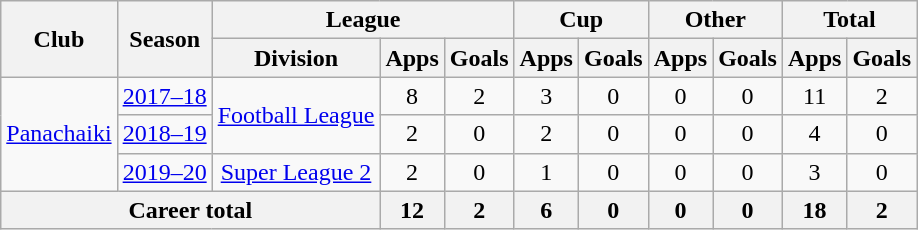<table class="wikitable" style="text-align: center">
<tr>
<th rowspan="2">Club</th>
<th rowspan="2">Season</th>
<th colspan="3">League</th>
<th colspan="2">Cup</th>
<th colspan="2">Other</th>
<th colspan="2">Total</th>
</tr>
<tr>
<th>Division</th>
<th>Apps</th>
<th>Goals</th>
<th>Apps</th>
<th>Goals</th>
<th>Apps</th>
<th>Goals</th>
<th>Apps</th>
<th>Goals</th>
</tr>
<tr>
<td rowspan="3"><a href='#'>Panachaiki</a></td>
<td><a href='#'>2017–18</a></td>
<td rowspan="2"><a href='#'>Football League</a></td>
<td>8</td>
<td>2</td>
<td>3</td>
<td>0</td>
<td>0</td>
<td>0</td>
<td>11</td>
<td>2</td>
</tr>
<tr>
<td><a href='#'>2018–19</a></td>
<td>2</td>
<td>0</td>
<td>2</td>
<td>0</td>
<td>0</td>
<td>0</td>
<td>4</td>
<td>0</td>
</tr>
<tr>
<td><a href='#'>2019–20</a></td>
<td><a href='#'>Super League 2</a></td>
<td>2</td>
<td>0</td>
<td>1</td>
<td>0</td>
<td>0</td>
<td>0</td>
<td>3</td>
<td>0</td>
</tr>
<tr>
<th colspan="3"><strong>Career total</strong></th>
<th>12</th>
<th>2</th>
<th>6</th>
<th>0</th>
<th>0</th>
<th>0</th>
<th>18</th>
<th>2</th>
</tr>
</table>
